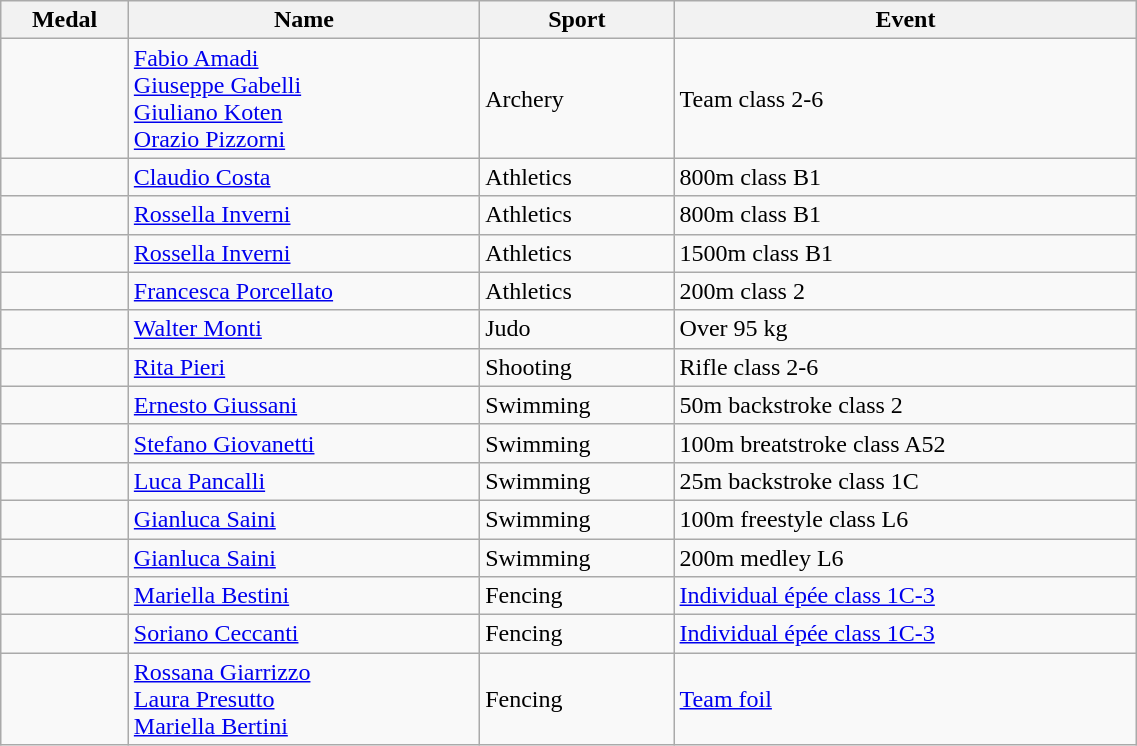<table class="wikitable" width=60% style="font-size:100%; text-align:left;">
<tr>
<th>Medal</th>
<th>Name</th>
<th>Sport</th>
<th>Event</th>
</tr>
<tr>
<td></td>
<td><a href='#'>Fabio Amadi</a><br><a href='#'>Giuseppe Gabelli</a><br><a href='#'>Giuliano Koten</a><br><a href='#'>Orazio Pizzorni</a></td>
<td>Archery</td>
<td>Team class 2-6</td>
</tr>
<tr>
<td></td>
<td><a href='#'>Claudio Costa</a></td>
<td>Athletics</td>
<td>800m class B1</td>
</tr>
<tr>
<td></td>
<td><a href='#'>Rossella Inverni</a></td>
<td>Athletics</td>
<td>800m class B1</td>
</tr>
<tr>
<td></td>
<td><a href='#'>Rossella Inverni</a></td>
<td>Athletics</td>
<td>1500m class B1</td>
</tr>
<tr>
<td></td>
<td><a href='#'>Francesca Porcellato</a></td>
<td>Athletics</td>
<td>200m class 2</td>
</tr>
<tr>
<td></td>
<td><a href='#'>Walter Monti</a></td>
<td>Judo</td>
<td>Over 95 kg</td>
</tr>
<tr>
<td></td>
<td><a href='#'>Rita Pieri</a></td>
<td>Shooting</td>
<td>Rifle class 2-6</td>
</tr>
<tr>
<td></td>
<td><a href='#'>Ernesto Giussani</a></td>
<td>Swimming</td>
<td>50m backstroke class 2</td>
</tr>
<tr>
<td></td>
<td><a href='#'>Stefano Giovanetti</a></td>
<td>Swimming</td>
<td>100m breatstroke class A52</td>
</tr>
<tr>
<td></td>
<td><a href='#'>Luca Pancalli</a></td>
<td>Swimming</td>
<td>25m backstroke class 1C</td>
</tr>
<tr>
<td></td>
<td><a href='#'>Gianluca Saini</a></td>
<td>Swimming</td>
<td>100m freestyle class L6</td>
</tr>
<tr>
<td></td>
<td><a href='#'>Gianluca Saini</a></td>
<td>Swimming</td>
<td>200m medley L6</td>
</tr>
<tr>
<td></td>
<td><a href='#'>Mariella Bestini</a></td>
<td>Fencing</td>
<td><a href='#'>Individual épée class 1C-3</a></td>
</tr>
<tr>
<td></td>
<td><a href='#'>Soriano Ceccanti</a></td>
<td>Fencing</td>
<td><a href='#'>Individual épée class 1C-3</a></td>
</tr>
<tr>
<td></td>
<td><a href='#'>Rossana Giarrizzo</a><br><a href='#'>Laura Presutto</a><br><a href='#'>Mariella Bertini</a></td>
<td>Fencing</td>
<td><a href='#'>Team foil</a></td>
</tr>
</table>
